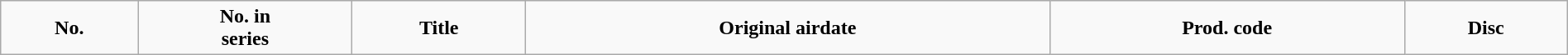<table class="wikitable plainrowheaders" style="width:100%;">
<tr align=center style="background-color: #<noinclude>DEDDE2</noinclude><includeonly>F5EF78</includeonly>; font-weight: bold;">
<td>No.</td>
<td>No. in<br>series</td>
<td>Title</td>
<td>Original airdate</td>
<td>Prod. code</td>
<td>Disc<br>





</td>
</tr>
</table>
